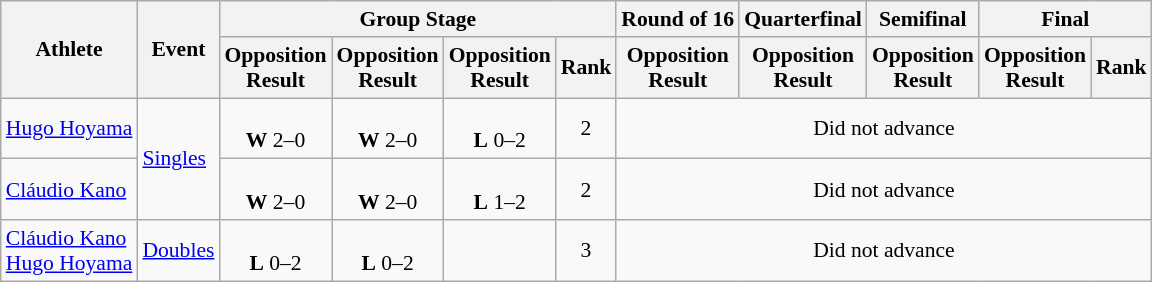<table class=wikitable style="font-size:90%">
<tr>
<th rowspan="2">Athlete</th>
<th rowspan="2">Event</th>
<th colspan="4">Group Stage</th>
<th>Round of 16</th>
<th>Quarterfinal</th>
<th>Semifinal</th>
<th colspan=2>Final</th>
</tr>
<tr>
<th>Opposition<br>Result</th>
<th>Opposition<br>Result</th>
<th>Opposition<br>Result</th>
<th>Rank</th>
<th>Opposition<br>Result</th>
<th>Opposition<br>Result</th>
<th>Opposition<br>Result</th>
<th>Opposition<br>Result</th>
<th>Rank</th>
</tr>
<tr align=center>
<td align=left><a href='#'>Hugo Hoyama</a></td>
<td align=left rowspan=2><a href='#'>Singles</a></td>
<td><br><strong>W</strong> 2–0</td>
<td><br><strong>W</strong> 2–0</td>
<td><br><strong>L</strong> 0–2</td>
<td>2</td>
<td colspan=5>Did not advance</td>
</tr>
<tr align=center>
<td align=left><a href='#'>Cláudio Kano</a></td>
<td><br><strong>W</strong> 2–0</td>
<td><br><strong>W</strong> 2–0</td>
<td><br><strong>L</strong> 1–2</td>
<td>2</td>
<td colspan=5>Did not advance</td>
</tr>
<tr align=center>
<td align=left><a href='#'>Cláudio Kano</a><br><a href='#'>Hugo Hoyama</a></td>
<td align=left><a href='#'>Doubles</a></td>
<td><br><strong>L</strong> 0–2</td>
<td><br><strong>L</strong> 0–2</td>
<td></td>
<td>3</td>
<td colspan=5>Did not advance</td>
</tr>
</table>
